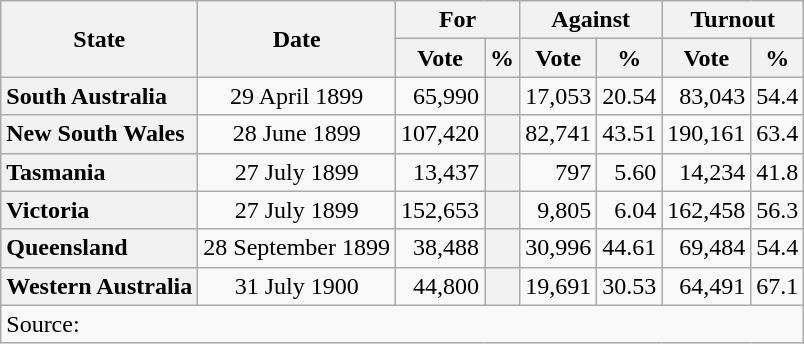<table class=wikitable style=text-align:right>
<tr>
<th rowspan="2">State</th>
<th rowspan="2">Date</th>
<th align=center colspan="2">For</th>
<th align=center colspan="2">Against</th>
<th align=center colspan="2">Turnout</th>
</tr>
<tr>
<th align=center>Vote</th>
<th align=center>%</th>
<th align=center>Vote</th>
<th align=center>%</th>
<th align=center>Vote</th>
<th align=center>%</th>
</tr>
<tr align="right">
<th style="text-align:left;">South Australia</th>
<td align=center>29 April 1899</td>
<td>65,990</td>
<th></th>
<td>17,053</td>
<td>20.54</td>
<td>83,043</td>
<td>54.4</td>
</tr>
<tr align="right">
<th style="text-align:left;">New South Wales</th>
<td align=center>28 June 1899</td>
<td>107,420</td>
<th></th>
<td>82,741</td>
<td>43.51</td>
<td>190,161</td>
<td>63.4</td>
</tr>
<tr align="right">
<th style="text-align:left;">Tasmania</th>
<td align=center>27 July 1899</td>
<td>13,437</td>
<th></th>
<td>797</td>
<td>5.60</td>
<td>14,234</td>
<td>41.8</td>
</tr>
<tr align="right">
<th style="text-align:left;">Victoria</th>
<td align=center>27 July 1899</td>
<td>152,653</td>
<th></th>
<td>9,805</td>
<td>6.04</td>
<td>162,458</td>
<td>56.3</td>
</tr>
<tr align="right">
<th style="text-align:left;">Queensland</th>
<td align=center>28 September 1899</td>
<td>38,488</td>
<th></th>
<td>30,996</td>
<td>44.61</td>
<td>69,484</td>
<td>54.4</td>
</tr>
<tr align="right">
<th style="text-align:left;">Western Australia</th>
<td align=center>31 July 1900</td>
<td>44,800</td>
<th></th>
<td>19,691</td>
<td>30.53</td>
<td>64,491</td>
<td>67.1</td>
</tr>
<tr>
<td align=left colspan=8>Source: </td>
</tr>
</table>
